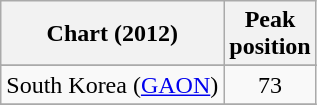<table class="wikitable sortable">
<tr>
<th>Chart (2012)</th>
<th>Peak<br>position</th>
</tr>
<tr>
</tr>
<tr>
<td>South Korea (<a href='#'>GAON</a>)</td>
<td style="text-align:center;">73</td>
</tr>
<tr>
</tr>
</table>
